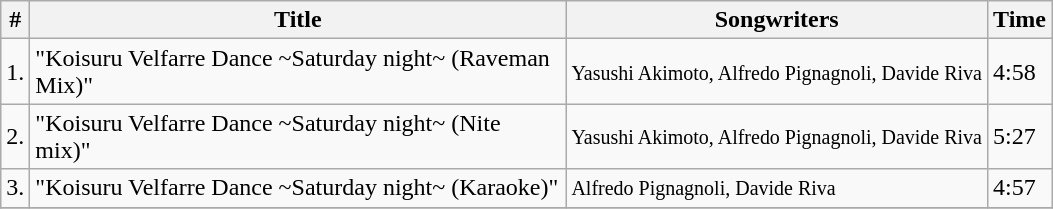<table class="wikitable">
<tr>
<th>#</th>
<th width="350">Title</th>
<th>Songwriters</th>
<th>Time</th>
</tr>
<tr>
<td>1.</td>
<td>"Koisuru Velfarre Dance ~Saturday night~ (Raveman Mix)"</td>
<td><small>Yasushi Akimoto, Alfredo Pignagnoli, Davide Riva</small></td>
<td>4:58</td>
</tr>
<tr>
<td>2.</td>
<td>"Koisuru Velfarre Dance ~Saturday night~ (Nite mix)"</td>
<td><small>Yasushi Akimoto, Alfredo Pignagnoli, Davide Riva</small></td>
<td>5:27</td>
</tr>
<tr>
<td>3.</td>
<td>"Koisuru Velfarre Dance ~Saturday night~ (Karaoke)"</td>
<td><small>Alfredo Pignagnoli, Davide Riva</small></td>
<td>4:57</td>
</tr>
<tr>
</tr>
</table>
